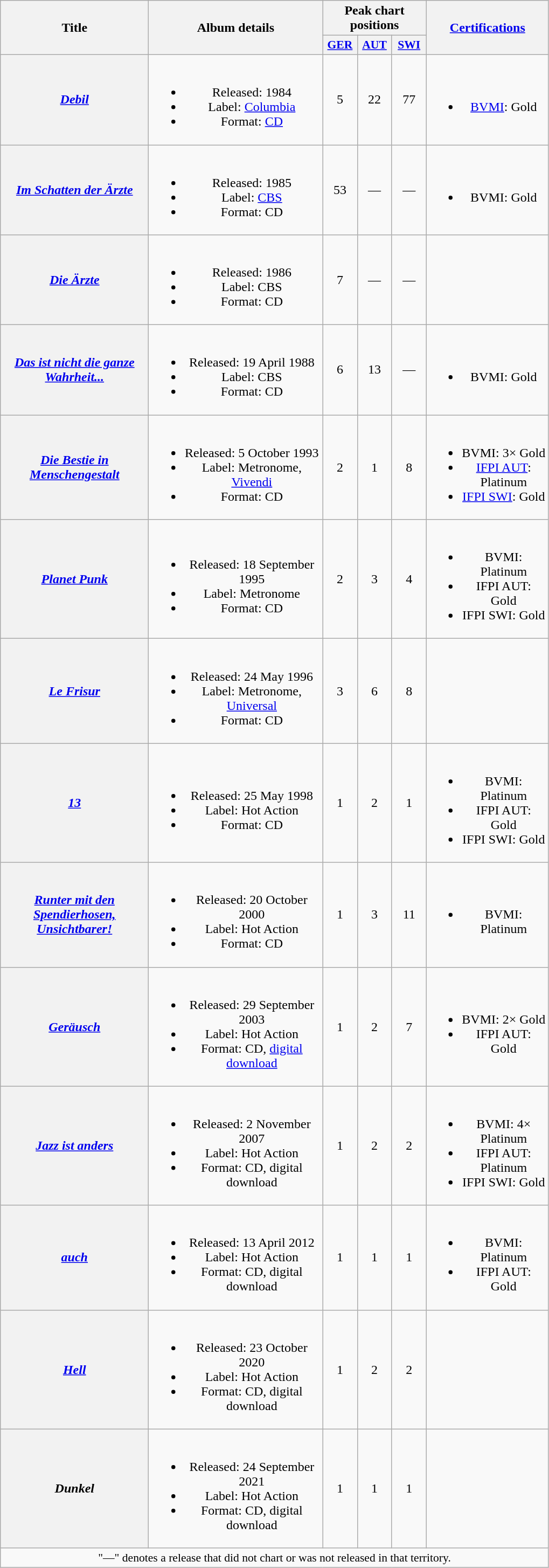<table class="wikitable plainrowheaders" style="text-align:center;">
<tr>
<th scope="col" rowspan="2" style="width:11em;">Title</th>
<th scope="col" rowspan="2" style="width:13em;">Album details</th>
<th scope="col" colspan="3">Peak chart positions</th>
<th scope="col" rowspan="2" style="width:9em;"><a href='#'>Certifications</a></th>
</tr>
<tr>
<th scope="col" style="width:2.5em;font-size:90%;"><a href='#'>GER</a><br></th>
<th scope="col" style="width:2.5em;font-size:90%;"><a href='#'>AUT</a><br></th>
<th scope="col" style="width:2.5em;font-size:90%;"><a href='#'>SWI</a><br></th>
</tr>
<tr>
<th scope="row"><em><a href='#'>Debil</a></em></th>
<td><br><ul><li>Released: 1984</li><li>Label: <a href='#'>Columbia</a></li><li>Format: <a href='#'>CD</a></li></ul></td>
<td>5</td>
<td>22</td>
<td>77</td>
<td><br><ul><li><a href='#'>BVMI</a>: Gold</li></ul></td>
</tr>
<tr>
<th scope="row"><em><a href='#'>Im Schatten der Ärzte</a></em></th>
<td><br><ul><li>Released: 1985</li><li>Label: <a href='#'>CBS</a></li><li>Format: CD</li></ul></td>
<td>53</td>
<td>—</td>
<td>—</td>
<td><br><ul><li>BVMI: Gold</li></ul></td>
</tr>
<tr>
<th scope="row"><em><a href='#'>Die Ärzte</a></em></th>
<td><br><ul><li>Released: 1986</li><li>Label: CBS</li><li>Format: CD</li></ul></td>
<td>7</td>
<td>—</td>
<td>—</td>
<td></td>
</tr>
<tr>
<th scope="row"><em><a href='#'>Das ist nicht die ganze Wahrheit...</a></em></th>
<td><br><ul><li>Released: 19 April 1988</li><li>Label: CBS</li><li>Format: CD</li></ul></td>
<td>6</td>
<td>13</td>
<td>—</td>
<td><br><ul><li>BVMI: Gold</li></ul></td>
</tr>
<tr>
<th scope="row"><em><a href='#'>Die Bestie in Menschengestalt</a></em></th>
<td><br><ul><li>Released: 5 October 1993</li><li>Label: Metronome, <a href='#'>Vivendi</a></li><li>Format: CD</li></ul></td>
<td>2</td>
<td>1</td>
<td>8</td>
<td><br><ul><li>BVMI: 3× Gold</li><li><a href='#'>IFPI AUT</a>: Platinum</li><li><a href='#'>IFPI SWI</a>: Gold</li></ul></td>
</tr>
<tr>
<th scope="row"><em><a href='#'>Planet Punk</a></em></th>
<td><br><ul><li>Released: 18 September 1995</li><li>Label: Metronome</li><li>Format: CD</li></ul></td>
<td>2</td>
<td>3</td>
<td>4</td>
<td><br><ul><li>BVMI: Platinum</li><li>IFPI AUT: Gold</li><li>IFPI SWI: Gold</li></ul></td>
</tr>
<tr>
<th scope="row"><em><a href='#'>Le Frisur</a></em></th>
<td><br><ul><li>Released: 24 May 1996</li><li>Label: Metronome, <a href='#'>Universal</a></li><li>Format: CD</li></ul></td>
<td>3</td>
<td>6</td>
<td>8</td>
<td></td>
</tr>
<tr>
<th scope="row"><em><a href='#'>13</a></em></th>
<td><br><ul><li>Released: 25 May 1998</li><li>Label: Hot Action</li><li>Format: CD</li></ul></td>
<td>1</td>
<td>2</td>
<td>1</td>
<td><br><ul><li>BVMI: Platinum</li><li>IFPI AUT: Gold</li><li>IFPI SWI: Gold</li></ul></td>
</tr>
<tr>
<th scope="row"><em><a href='#'>Runter mit den Spendierhosen, Unsichtbarer!</a></em></th>
<td><br><ul><li>Released: 20 October 2000</li><li>Label: Hot Action</li><li>Format: CD</li></ul></td>
<td>1</td>
<td>3</td>
<td>11</td>
<td><br><ul><li>BVMI: Platinum</li></ul></td>
</tr>
<tr>
<th scope="row"><em><a href='#'>Geräusch</a></em></th>
<td><br><ul><li>Released: 29 September 2003</li><li>Label: Hot Action</li><li>Format: CD, <a href='#'>digital download</a></li></ul></td>
<td>1</td>
<td>2</td>
<td>7</td>
<td><br><ul><li>BVMI: 2× Gold</li><li>IFPI AUT: Gold</li></ul></td>
</tr>
<tr>
<th scope="row"><em><a href='#'>Jazz ist anders</a></em></th>
<td><br><ul><li>Released: 2 November 2007</li><li>Label: Hot Action</li><li>Format: CD, digital download</li></ul></td>
<td>1</td>
<td>2</td>
<td>2</td>
<td><br><ul><li>BVMI: 4× Platinum</li><li>IFPI AUT: Platinum</li><li>IFPI SWI: Gold</li></ul></td>
</tr>
<tr>
<th scope="row"><em><a href='#'>auch</a></em></th>
<td><br><ul><li>Released: 13 April 2012</li><li>Label: Hot Action</li><li>Format: CD, digital download</li></ul></td>
<td>1</td>
<td>1</td>
<td>1</td>
<td><br><ul><li>BVMI: Platinum</li><li>IFPI AUT: Gold</li></ul></td>
</tr>
<tr>
<th scope="row"><em><a href='#'>Hell</a></em></th>
<td><br><ul><li>Released: 23 October 2020</li><li>Label: Hot Action</li><li>Format: CD, digital download</li></ul></td>
<td>1</td>
<td>2</td>
<td>2</td>
<td></td>
</tr>
<tr>
<th scope="row"><em>Dunkel</em></th>
<td><br><ul><li>Released: 24 September 2021</li><li>Label: Hot Action</li><li>Format: CD, digital download</li></ul></td>
<td>1</td>
<td>1</td>
<td>1</td>
<td></td>
</tr>
<tr>
<td colspan="15" style="font-size:90%">"—" denotes a release that did not chart or was not released in that territory.</td>
</tr>
</table>
